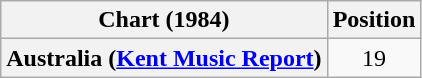<table class="wikitable plainrowheaders">
<tr>
<th>Chart (1984)</th>
<th>Position</th>
</tr>
<tr>
<th scope="row">Australia (<a href='#'>Kent Music Report</a>)</th>
<td align="center">19</td>
</tr>
</table>
